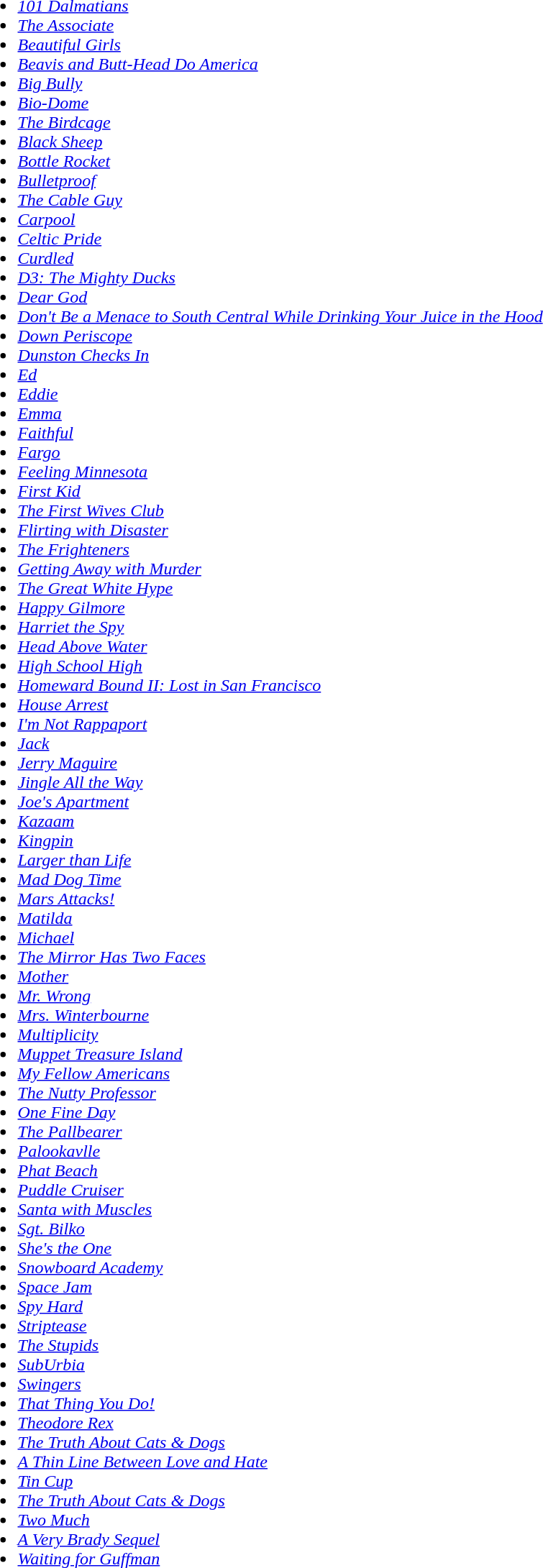<table style="width:100%;">
<tr valign ="top">
<td width=50%><br><ul><li><em><a href='#'>101 Dalmatians</a></em></li><li><em><a href='#'>The Associate</a></em></li><li><em><a href='#'>Beautiful Girls</a></em></li><li><em><a href='#'>Beavis and Butt-Head Do America</a></em></li><li><em><a href='#'>Big Bully</a></em></li><li><em><a href='#'>Bio-Dome</a></em></li><li><em><a href='#'>The Birdcage</a></em></li><li><em><a href='#'>Black Sheep</a></em></li><li><em><a href='#'>Bottle Rocket</a></em></li><li><em><a href='#'>Bulletproof</a></em></li><li><em><a href='#'>The Cable Guy</a></em></li><li><em><a href='#'>Carpool</a></em></li><li><em><a href='#'>Celtic Pride</a></em></li><li><em><a href='#'>Curdled</a></em></li><li><em><a href='#'>D3: The Mighty Ducks</a></em></li><li><em><a href='#'>Dear God</a></em></li><li><em><a href='#'>Don't Be a Menace to South Central While Drinking Your Juice in the Hood</a></em></li><li><em><a href='#'>Down Periscope</a></em></li><li><em><a href='#'>Dunston Checks In</a></em></li><li><em><a href='#'>Ed</a></em></li><li><em><a href='#'>Eddie</a></em></li><li><em><a href='#'>Emma</a></em></li><li><em><a href='#'>Faithful</a></em></li><li><em><a href='#'>Fargo</a></em></li><li><em><a href='#'>Feeling Minnesota</a></em></li><li><em><a href='#'>First Kid</a></em></li><li><em><a href='#'>The First Wives Club</a></em></li><li><em><a href='#'>Flirting with Disaster</a></em></li><li><em><a href='#'>The Frighteners</a></em></li><li><em><a href='#'>Getting Away with Murder</a></em></li><li><em><a href='#'>The Great White Hype</a></em></li><li><em><a href='#'>Happy Gilmore</a></em></li><li><em><a href='#'>Harriet the Spy</a></em></li><li><em><a href='#'>Head Above Water</a></em></li><li><em><a href='#'>High School High</a></em></li><li><em><a href='#'>Homeward Bound II: Lost in San Francisco</a></em></li><li><em><a href='#'>House Arrest</a></em></li><li><em><a href='#'>I'm Not Rappaport</a></em></li><li><em><a href='#'>Jack</a></em></li><li><em><a href='#'>Jerry Maguire</a></em></li><li><em><a href='#'>Jingle All the Way</a></em></li><li><em><a href='#'>Joe's Apartment</a></em></li><li><em><a href='#'>Kazaam</a></em></li><li><em><a href='#'>Kingpin</a></em></li><li><em><a href='#'>Larger than Life</a></em></li><li><em><a href='#'>Mad Dog Time</a></em></li><li><em><a href='#'>Mars Attacks!</a></em></li><li><em><a href='#'>Matilda</a></em></li><li><em><a href='#'>Michael</a></em></li><li><em><a href='#'>The Mirror Has Two Faces</a></em></li><li><em><a href='#'>Mother</a></em></li><li><em><a href='#'>Mr. Wrong</a></em></li><li><em><a href='#'>Mrs. Winterbourne</a></em></li><li><em><a href='#'>Multiplicity</a></em></li><li><em><a href='#'>Muppet Treasure Island</a></em></li><li><em><a href='#'>My Fellow Americans</a></em></li><li><em><a href='#'>The Nutty Professor</a></em></li><li><em><a href='#'>One Fine Day</a></em></li><li><em><a href='#'>The Pallbearer</a></em></li><li><em><a href='#'>Palookavlle</a></em></li><li><em><a href='#'>Phat Beach</a></em></li><li><em><a href='#'>Puddle Cruiser</a></em></li><li><em><a href='#'>Santa with Muscles</a></em></li><li><em><a href='#'>Sgt. Bilko</a></em></li><li><em><a href='#'>She's the One</a></em></li><li><em><a href='#'>Snowboard Academy</a></em></li><li><em><a href='#'>Space Jam</a></em></li><li><em><a href='#'>Spy Hard</a></em></li><li><em><a href='#'>Striptease</a></em></li><li><em><a href='#'>The Stupids</a></em></li><li><em><a href='#'>SubUrbia</a></em></li><li><em><a href='#'>Swingers</a></em></li><li><em><a href='#'>That Thing You Do!</a></em></li><li><em><a href='#'>Theodore Rex</a></em></li><li><em><a href='#'>The Truth About Cats & Dogs</a></em></li><li><em><a href='#'>A Thin Line Between Love and Hate</a></em></li><li><em><a href='#'>Tin Cup</a></em></li><li><em><a href='#'>The Truth About Cats & Dogs</a></em></li><li><em><a href='#'>Two Much</a></em></li><li><em><a href='#'>A Very Brady Sequel</a></em></li><li><em><a href='#'>Waiting for Guffman</a></em></li></ul></td>
</tr>
</table>
